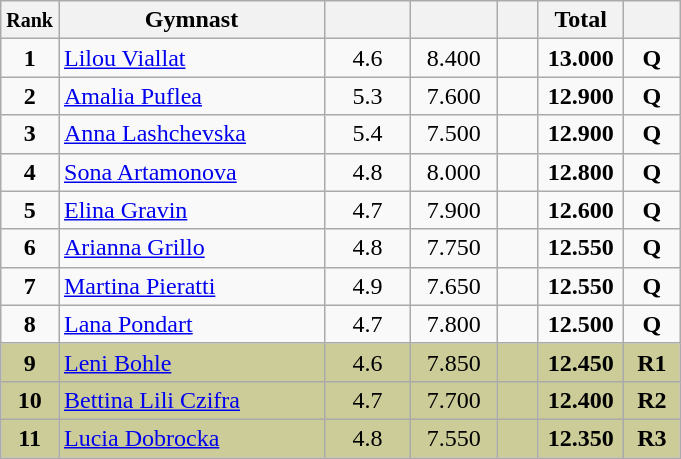<table style="text-align:center;" class="wikitable sortable">
<tr>
<th scope="col" style="width:15px;"><small>Rank</small></th>
<th scope="col" style="width:170px;">Gymnast</th>
<th scope="col" style="width:50px;"><small></small></th>
<th scope="col" style="width:50px;"><small></small></th>
<th scope="col" style="width:20px;"><small></small></th>
<th scope="col" style="width:50px;">Total</th>
<th scope="col" style="width:30px;"><small></small></th>
</tr>
<tr>
<td scope="row" style="text-align:center"><strong>1</strong></td>
<td align="left"> <a href='#'>Lilou Viallat</a></td>
<td>4.6</td>
<td>8.400</td>
<td></td>
<td><strong>13.000</strong></td>
<td><strong>Q</strong></td>
</tr>
<tr>
<td scope="row" style="text-align:center"><strong>2</strong></td>
<td align="left"> <a href='#'>Amalia Puflea</a></td>
<td>5.3</td>
<td>7.600</td>
<td></td>
<td><strong>12.900</strong></td>
<td><strong>Q</strong></td>
</tr>
<tr>
<td scope="row" style="text-align:center"><strong>3</strong></td>
<td align="left"> <a href='#'>Anna Lashchevska</a></td>
<td>5.4</td>
<td>7.500</td>
<td></td>
<td><strong>12.900</strong></td>
<td><strong>Q</strong></td>
</tr>
<tr>
<td scope="row" style="text-align:center"><strong>4</strong></td>
<td align="left"> <a href='#'>Sona Artamonova</a></td>
<td>4.8</td>
<td>8.000</td>
<td></td>
<td><strong>12.800</strong></td>
<td><strong>Q</strong></td>
</tr>
<tr>
<td scope="row" style="text-align:center"><strong>5</strong></td>
<td align="left"> <a href='#'>Elina Gravin</a></td>
<td>4.7</td>
<td>7.900</td>
<td></td>
<td><strong>12.600</strong></td>
<td><strong>Q</strong></td>
</tr>
<tr>
<td scope="row" style="text-align:center"><strong>6</strong></td>
<td align="left"> <a href='#'>Arianna Grillo</a></td>
<td>4.8</td>
<td>7.750</td>
<td></td>
<td><strong>12.550</strong></td>
<td><strong>Q</strong></td>
</tr>
<tr>
<td scope="row" style="text-align:center"><strong>7</strong></td>
<td align="left"> <a href='#'>Martina Pieratti</a></td>
<td>4.9</td>
<td>7.650</td>
<td></td>
<td><strong>12.550</strong></td>
<td><strong>Q</strong></td>
</tr>
<tr>
<td scope="row" style="text-align:center"><strong>8</strong></td>
<td align="left"> <a href='#'>Lana Pondart</a></td>
<td>4.7</td>
<td>7.800</td>
<td></td>
<td><strong>12.500</strong></td>
<td><strong>Q</strong></td>
</tr>
<tr style="background:#cccc99;">
<td scope="row" style="text-align:center"><strong>9</strong></td>
<td align="left"> <a href='#'>Leni Bohle</a></td>
<td>4.6</td>
<td>7.850</td>
<td></td>
<td><strong>12.450</strong></td>
<td><strong>R1</strong></td>
</tr>
<tr style="background:#cccc99;">
<td scope="row" style="text-align:center"><strong>10</strong></td>
<td align="left"> <a href='#'>Bettina Lili Czifra</a></td>
<td>4.7</td>
<td>7.700</td>
<td></td>
<td><strong>12.400</strong></td>
<td><strong>R2</strong></td>
</tr>
<tr style="background:#cccc99;">
<td scope="row" style="text-align:center"><strong>11</strong></td>
<td align="left"> <a href='#'>Lucia Dobrocka</a></td>
<td>4.8</td>
<td>7.550</td>
<td></td>
<td><strong>12.350</strong></td>
<td><strong>R3</strong></td>
</tr>
</table>
